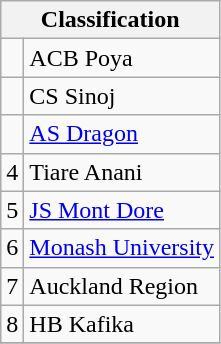<table class="wikitable" font-size: 90%;>
<tr>
<th colspan=2>Classification</th>
</tr>
<tr valign="top">
<td></td>
<td> ACB Poya</td>
</tr>
<tr>
<td></td>
<td> CS Sinoj</td>
</tr>
<tr>
<td></td>
<td> <a href='#'>AS Dragon</a></td>
</tr>
<tr>
<td>4</td>
<td> Tiare Anani</td>
</tr>
<tr>
<td>5</td>
<td> <a href='#'>JS Mont Dore</a></td>
</tr>
<tr>
<td>6</td>
<td> <a href='#'>Monash University</a></td>
</tr>
<tr>
<td>7</td>
<td> Auckland Region</td>
</tr>
<tr>
<td>8</td>
<td> HB Kafika</td>
</tr>
<tr>
</tr>
</table>
